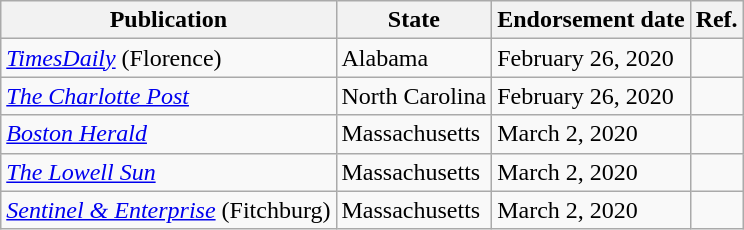<table class="wikitable sortable">
<tr valign=bottom>
<th>Publication</th>
<th>State</th>
<th>Endorsement date</th>
<th>Ref.</th>
</tr>
<tr>
<td><em><a href='#'>TimesDaily</a></em> (Florence)</td>
<td>Alabama</td>
<td>February 26, 2020</td>
<td></td>
</tr>
<tr>
<td><em><a href='#'>The Charlotte Post</a></em></td>
<td>North Carolina</td>
<td>February 26, 2020</td>
<td></td>
</tr>
<tr>
<td><em><a href='#'>Boston Herald</a></em></td>
<td>Massachusetts</td>
<td>March 2, 2020</td>
<td></td>
</tr>
<tr>
<td><em><a href='#'>The Lowell Sun</a></em></td>
<td>Massachusetts</td>
<td>March 2, 2020</td>
<td></td>
</tr>
<tr>
<td><em><a href='#'>Sentinel & Enterprise</a></em> (Fitchburg)</td>
<td>Massachusetts</td>
<td>March 2, 2020</td>
<td></td>
</tr>
</table>
